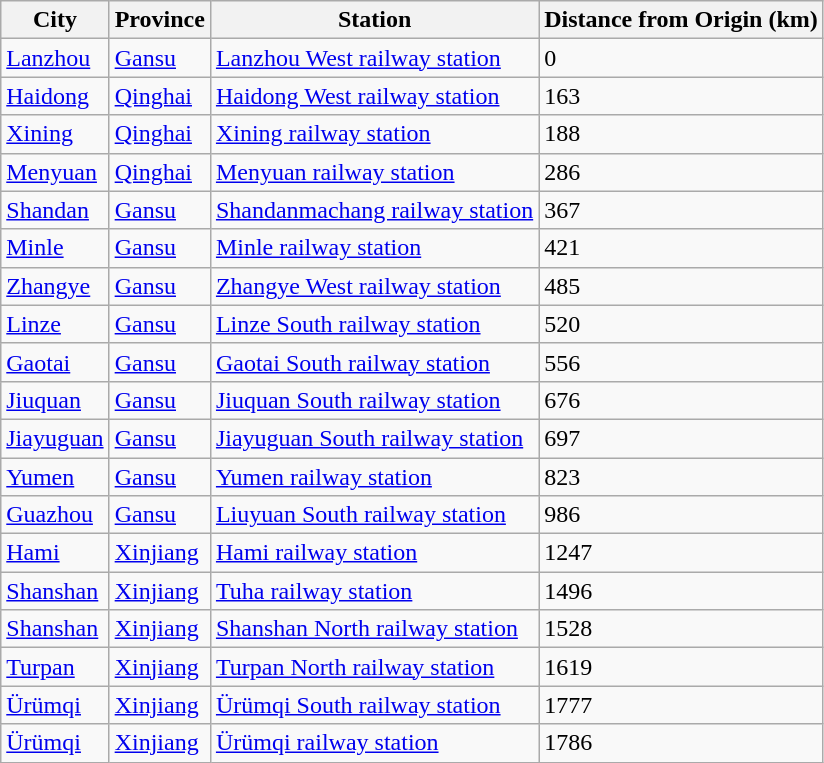<table class="wikitable sortable">
<tr>
<th scope="col">City</th>
<th scope="col">Province</th>
<th scope="col">Station</th>
<th scope="col">Distance from Origin (km)</th>
</tr>
<tr>
<td><a href='#'>Lanzhou</a></td>
<td><a href='#'>Gansu</a></td>
<td><a href='#'>Lanzhou West railway station</a></td>
<td>0</td>
</tr>
<tr>
<td><a href='#'>Haidong</a></td>
<td><a href='#'>Qinghai</a></td>
<td><a href='#'>Haidong West railway station</a></td>
<td>163</td>
</tr>
<tr>
<td><a href='#'>Xining</a></td>
<td><a href='#'>Qinghai</a></td>
<td><a href='#'>Xining railway station</a></td>
<td>188</td>
</tr>
<tr>
<td><a href='#'>Menyuan</a></td>
<td><a href='#'>Qinghai</a></td>
<td><a href='#'>Menyuan railway station</a></td>
<td>286</td>
</tr>
<tr>
<td><a href='#'>Shandan</a></td>
<td><a href='#'>Gansu</a></td>
<td><a href='#'>Shandanmachang railway station</a></td>
<td>367</td>
</tr>
<tr>
<td><a href='#'>Minle</a></td>
<td><a href='#'>Gansu</a></td>
<td><a href='#'>Minle railway station</a></td>
<td>421</td>
</tr>
<tr>
<td><a href='#'>Zhangye</a></td>
<td><a href='#'>Gansu</a></td>
<td><a href='#'>Zhangye West railway station</a></td>
<td>485</td>
</tr>
<tr>
<td><a href='#'>Linze</a></td>
<td><a href='#'>Gansu</a></td>
<td><a href='#'>Linze South railway station</a></td>
<td>520</td>
</tr>
<tr>
<td><a href='#'>Gaotai</a></td>
<td><a href='#'>Gansu</a></td>
<td><a href='#'>Gaotai South railway station</a></td>
<td>556</td>
</tr>
<tr>
<td><a href='#'>Jiuquan</a></td>
<td><a href='#'>Gansu</a></td>
<td><a href='#'>Jiuquan South railway station</a></td>
<td>676</td>
</tr>
<tr>
<td><a href='#'>Jiayuguan</a></td>
<td><a href='#'>Gansu</a></td>
<td><a href='#'>Jiayuguan South railway station</a></td>
<td>697</td>
</tr>
<tr>
<td><a href='#'>Yumen</a></td>
<td><a href='#'>Gansu</a></td>
<td><a href='#'>Yumen railway station</a></td>
<td>823</td>
</tr>
<tr>
<td><a href='#'>Guazhou</a></td>
<td><a href='#'>Gansu</a></td>
<td><a href='#'>Liuyuan South railway station</a></td>
<td>986</td>
</tr>
<tr>
<td><a href='#'>Hami</a></td>
<td><a href='#'>Xinjiang</a></td>
<td><a href='#'>Hami railway station</a></td>
<td>1247</td>
</tr>
<tr>
<td><a href='#'>Shanshan</a></td>
<td><a href='#'>Xinjiang</a></td>
<td><a href='#'>Tuha railway station</a></td>
<td>1496</td>
</tr>
<tr>
<td><a href='#'>Shanshan</a></td>
<td><a href='#'>Xinjiang</a></td>
<td><a href='#'>Shanshan North railway station</a></td>
<td>1528</td>
</tr>
<tr>
<td><a href='#'>Turpan</a></td>
<td><a href='#'>Xinjiang</a></td>
<td><a href='#'>Turpan North railway station</a></td>
<td>1619</td>
</tr>
<tr>
<td><a href='#'>Ürümqi</a></td>
<td><a href='#'>Xinjiang</a></td>
<td><a href='#'>Ürümqi South railway station</a></td>
<td>1777</td>
</tr>
<tr>
<td><a href='#'>Ürümqi</a></td>
<td><a href='#'>Xinjiang</a></td>
<td><a href='#'>Ürümqi railway station</a></td>
<td>1786</td>
</tr>
</table>
